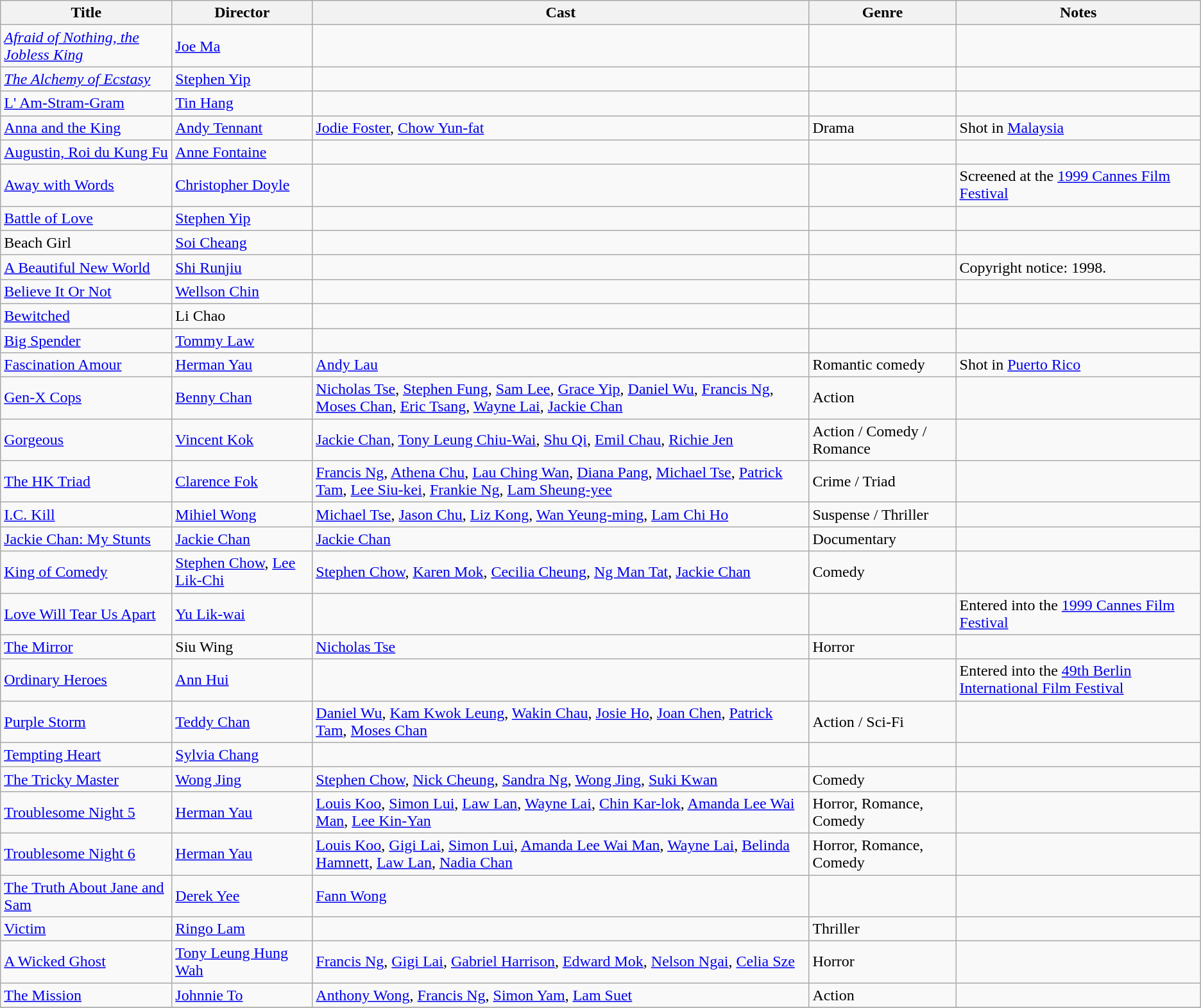<table class="wikitable">
<tr>
<th>Title</th>
<th>Director</th>
<th>Cast</th>
<th>Genre</th>
<th>Notes</th>
</tr>
<tr>
<td><em><a href='#'>Afraid of Nothing, the Jobless King</a></em></td>
<td><a href='#'>Joe Ma</a></td>
<td></td>
<td></td>
<td></td>
</tr>
<tr>
<td><em><a href='#'>The Alchemy of Ecstasy</a><strong></td>
<td><a href='#'>Stephen Yip</a></td>
<td></td>
<td></td>
<td></td>
</tr>
<tr>
<td></em><a href='#'>L' Am-Stram-Gram</a><em></td>
<td><a href='#'>Tin Hang</a></td>
<td></td>
<td></td>
<td></td>
</tr>
<tr>
<td></em><a href='#'>Anna and the King</a><em></td>
<td><a href='#'>Andy Tennant</a></td>
<td><a href='#'>Jodie Foster</a>, <a href='#'>Chow Yun-fat</a></td>
<td>Drama</td>
<td>Shot in <a href='#'>Malaysia</a></td>
</tr>
<tr>
<td></em><a href='#'>Augustin, Roi du Kung Fu</a><em></td>
<td><a href='#'>Anne Fontaine</a></td>
<td></td>
<td></td>
<td></td>
</tr>
<tr>
<td></em><a href='#'>Away with Words</a><em></td>
<td><a href='#'>Christopher Doyle</a></td>
<td></td>
<td></td>
<td>Screened at the <a href='#'>1999 Cannes Film Festival</a></td>
</tr>
<tr>
<td></em><a href='#'>Battle of Love</a><em></td>
<td><a href='#'>Stephen Yip</a></td>
<td></td>
<td></td>
<td></td>
</tr>
<tr>
<td></em>Beach Girl<em></td>
<td><a href='#'>Soi Cheang</a></td>
<td></td>
<td></td>
<td></td>
</tr>
<tr>
<td></em><a href='#'>A Beautiful New World</a><em></td>
<td><a href='#'>Shi Runjiu</a></td>
<td></td>
<td></td>
<td>Copyright notice: 1998.</td>
</tr>
<tr>
<td></em><a href='#'>Believe It Or Not</a><em></td>
<td><a href='#'>Wellson Chin</a></td>
<td></td>
<td></td>
<td></td>
</tr>
<tr>
<td></em><a href='#'>Bewitched</a><em></td>
<td>Li Chao</td>
<td></td>
<td></td>
<td></td>
</tr>
<tr>
<td></em><a href='#'>Big Spender</a><em></td>
<td><a href='#'>Tommy Law</a></td>
<td></td>
<td></td>
<td></td>
</tr>
<tr>
<td></em><a href='#'>Fascination Amour</a><em></td>
<td><a href='#'>Herman Yau</a></td>
<td><a href='#'>Andy Lau</a></td>
<td>Romantic comedy</td>
<td>Shot in <a href='#'>Puerto Rico</a></td>
</tr>
<tr>
<td></em><a href='#'>Gen-X Cops</a><em></td>
<td><a href='#'>Benny Chan</a></td>
<td><a href='#'>Nicholas Tse</a>, <a href='#'>Stephen Fung</a>, <a href='#'>Sam Lee</a>, <a href='#'>Grace Yip</a>, <a href='#'>Daniel Wu</a>, <a href='#'>Francis Ng</a>, <a href='#'>Moses Chan</a>, <a href='#'>Eric Tsang</a>, <a href='#'>Wayne Lai</a>, <a href='#'>Jackie Chan</a></td>
<td>Action</td>
<td></td>
</tr>
<tr>
<td></em><a href='#'>Gorgeous</a><em></td>
<td><a href='#'>Vincent Kok</a></td>
<td><a href='#'>Jackie Chan</a>, <a href='#'>Tony Leung Chiu-Wai</a>, <a href='#'>Shu Qi</a>, <a href='#'>Emil Chau</a>, <a href='#'>Richie Jen</a></td>
<td>Action / Comedy / Romance</td>
<td></td>
</tr>
<tr>
<td></em><a href='#'>The HK Triad</a><em></td>
<td><a href='#'>Clarence Fok</a></td>
<td><a href='#'>Francis Ng</a>, <a href='#'>Athena Chu</a>, <a href='#'>Lau Ching Wan</a>, <a href='#'>Diana Pang</a>, <a href='#'>Michael Tse</a>, <a href='#'>Patrick Tam</a>, <a href='#'>Lee Siu-kei</a>, <a href='#'>Frankie Ng</a>, <a href='#'>Lam Sheung-yee</a></td>
<td>Crime / Triad</td>
<td></td>
</tr>
<tr>
<td></em><a href='#'>I.C. Kill</a><em></td>
<td><a href='#'>Mihiel Wong</a></td>
<td><a href='#'>Michael Tse</a>, <a href='#'>Jason Chu</a>, <a href='#'>Liz Kong</a>, <a href='#'>Wan Yeung-ming</a>, <a href='#'>Lam Chi Ho</a></td>
<td>Suspense / Thriller</td>
<td></td>
</tr>
<tr>
<td></em><a href='#'>Jackie Chan: My Stunts</a><em></td>
<td><a href='#'>Jackie Chan</a></td>
<td><a href='#'>Jackie Chan</a></td>
<td>Documentary</td>
<td></td>
</tr>
<tr>
<td></em><a href='#'>King of Comedy</a><em></td>
<td><a href='#'>Stephen Chow</a>, <a href='#'>Lee Lik-Chi</a></td>
<td><a href='#'>Stephen Chow</a>, <a href='#'>Karen Mok</a>, <a href='#'>Cecilia Cheung</a>, <a href='#'>Ng Man Tat</a>, <a href='#'>Jackie Chan</a></td>
<td>Comedy</td>
<td></td>
</tr>
<tr>
<td></em><a href='#'>Love Will Tear Us Apart</a><em></td>
<td><a href='#'>Yu Lik-wai</a></td>
<td></td>
<td></td>
<td>Entered into the <a href='#'>1999 Cannes Film Festival</a></td>
</tr>
<tr>
<td></em><a href='#'>The Mirror</a><em></td>
<td>Siu Wing</td>
<td><a href='#'>Nicholas Tse</a></td>
<td>Horror</td>
<td></td>
</tr>
<tr>
<td></em><a href='#'>Ordinary Heroes</a><em></td>
<td><a href='#'>Ann Hui</a></td>
<td></td>
<td></td>
<td>Entered into the <a href='#'>49th Berlin International Film Festival</a></td>
</tr>
<tr>
<td></em><a href='#'>Purple Storm</a><em></td>
<td><a href='#'>Teddy Chan</a></td>
<td><a href='#'>Daniel Wu</a>, <a href='#'>Kam Kwok Leung</a>, <a href='#'>Wakin Chau</a>, <a href='#'>Josie Ho</a>, <a href='#'>Joan Chen</a>, <a href='#'>Patrick Tam</a>, <a href='#'>Moses Chan</a></td>
<td>Action / Sci-Fi</td>
<td></td>
</tr>
<tr>
<td></em><a href='#'>Tempting Heart</a><em></td>
<td><a href='#'>Sylvia Chang</a></td>
<td></td>
<td></td>
<td></td>
</tr>
<tr>
<td></em><a href='#'>The Tricky Master</a><em></td>
<td><a href='#'>Wong Jing</a></td>
<td><a href='#'>Stephen Chow</a>, <a href='#'>Nick Cheung</a>, <a href='#'>Sandra Ng</a>, <a href='#'>Wong Jing</a>, <a href='#'>Suki Kwan</a></td>
<td>Comedy</td>
<td></td>
</tr>
<tr>
<td></em><a href='#'>Troublesome Night 5</a><em></td>
<td><a href='#'>Herman Yau</a></td>
<td><a href='#'>Louis Koo</a>, <a href='#'>Simon Lui</a>, <a href='#'>Law Lan</a>, <a href='#'>Wayne Lai</a>, <a href='#'>Chin Kar-lok</a>, <a href='#'>Amanda Lee Wai Man</a>, <a href='#'>Lee Kin-Yan</a></td>
<td>Horror, Romance, Comedy</td>
<td></td>
</tr>
<tr>
<td></em><a href='#'>Troublesome Night 6</a><em></td>
<td><a href='#'>Herman Yau</a></td>
<td><a href='#'>Louis Koo</a>, <a href='#'>Gigi Lai</a>, <a href='#'>Simon Lui</a>, <a href='#'>Amanda Lee Wai Man</a>, <a href='#'>Wayne Lai</a>, <a href='#'>Belinda Hamnett</a>, <a href='#'>Law Lan</a>, <a href='#'>Nadia Chan</a></td>
<td>Horror, Romance, Comedy</td>
<td></td>
</tr>
<tr>
<td></em><a href='#'>The Truth About Jane and Sam</a><em></td>
<td><a href='#'>Derek Yee</a></td>
<td><a href='#'>Fann Wong</a></td>
<td></td>
<td></td>
</tr>
<tr>
<td></em><a href='#'>Victim</a><em></td>
<td><a href='#'>Ringo Lam</a></td>
<td></td>
<td>Thriller</td>
<td></td>
</tr>
<tr>
<td></em><a href='#'>A Wicked Ghost</a><em></td>
<td><a href='#'>Tony Leung Hung Wah</a></td>
<td><a href='#'>Francis Ng</a>, <a href='#'>Gigi Lai</a>, <a href='#'>Gabriel Harrison</a>, <a href='#'>Edward Mok</a>, <a href='#'>Nelson Ngai</a>, <a href='#'>Celia Sze</a></td>
<td>Horror</td>
<td></td>
</tr>
<tr>
<td></em><a href='#'>The Mission</a><em></td>
<td><a href='#'>Johnnie To</a></td>
<td><a href='#'>Anthony Wong</a>, <a href='#'>Francis Ng</a>, <a href='#'>Simon Yam</a>, <a href='#'>Lam Suet</a></td>
<td>Action</td>
<td></td>
</tr>
<tr>
</tr>
</table>
